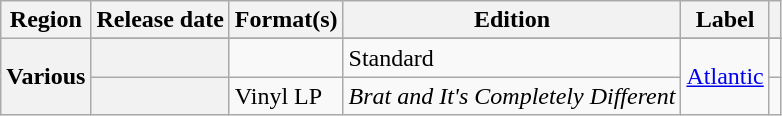<table class="wikitable plainrowheaders">
<tr>
<th scope="col">Region</th>
<th scope="col">Release date</th>
<th scope="col">Format(s)</th>
<th scope="col">Edition</th>
<th scope="col">Label</th>
<th scope="col" class="unsortable"></th>
</tr>
<tr>
<th scope="row" rowspan="3">Various</th>
</tr>
<tr>
<th scope="row" rowspan="1"></th>
<td></td>
<td>Standard</td>
<td rowspan="2"><a href='#'>Atlantic</a></td>
<td style="text-align:center"></td>
</tr>
<tr>
<th scope="row"></th>
<td>Vinyl LP</td>
<td><em>Brat and It's Completely Different</em></td>
<td style="text-align:center"></td>
</tr>
</table>
